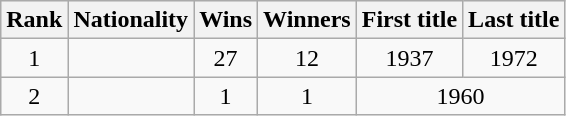<table class="wikitable">
<tr style="background:#efefef;">
<th>Rank</th>
<th>Nationality</th>
<th>Wins</th>
<th>Winners</th>
<th>First title</th>
<th>Last title</th>
</tr>
<tr>
<td align=center>1</td>
<td></td>
<td align=center>27</td>
<td align=center>12</td>
<td align=center>1937</td>
<td align=center>1972</td>
</tr>
<tr>
<td align=center>2</td>
<td></td>
<td align=center>1</td>
<td align=center>1</td>
<td align=center colspan=2>1960</td>
</tr>
</table>
